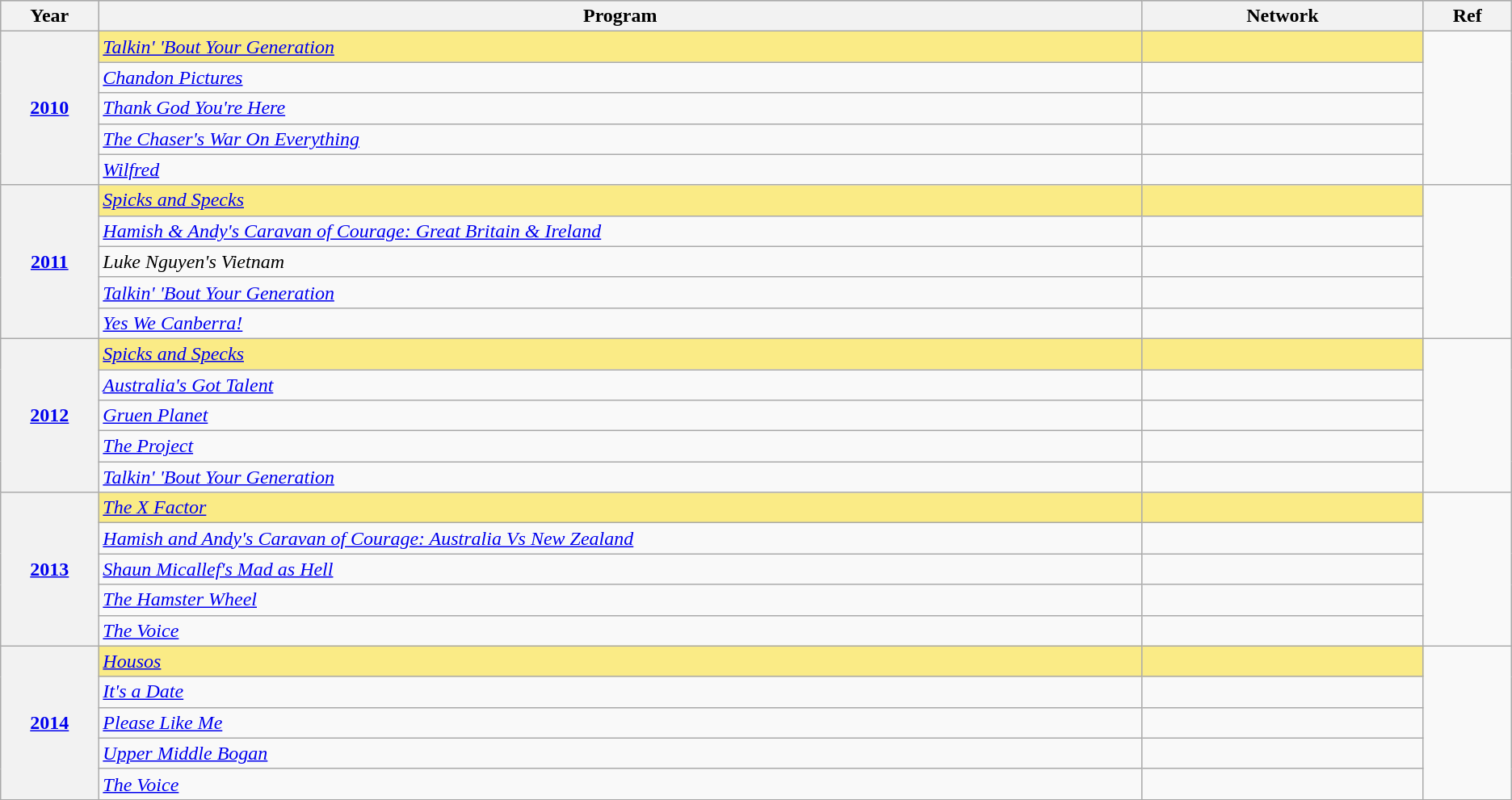<table class="wikitable sortable">
<tr style="background:#bebebe;">
<th scope="col" style="width:1%;">Year</th>
<th scope="col" style="width:16%;">Program</th>
<th scope="col" style="width:4%;">Network</th>
<th scope="col" style="width:1%;" class="unsortable">Ref</th>
</tr>
<tr>
<th scope="row" rowspan="5" style="text-align:center"><a href='#'>2010</a></th>
<td style="background:#FAEB86"><em><a href='#'>Talkin' 'Bout Your Generation</a></em></td>
<td style="background:#FAEB86"></td>
<td rowspan="5"></td>
</tr>
<tr>
<td><em><a href='#'>Chandon Pictures</a></em></td>
<td></td>
</tr>
<tr>
<td><em><a href='#'>Thank God You're Here</a></em></td>
<td></td>
</tr>
<tr>
<td><em><a href='#'>The Chaser's War On Everything</a></em></td>
<td></td>
</tr>
<tr>
<td><em><a href='#'>Wilfred</a></em></td>
<td></td>
</tr>
<tr>
<th scope="row" rowspan="5" style="text-align:center"><a href='#'>2011</a></th>
<td style="background:#FAEB86"><em><a href='#'>Spicks and Specks</a></em></td>
<td style="background:#FAEB86"></td>
<td rowspan="5"></td>
</tr>
<tr>
<td><em><a href='#'>Hamish & Andy's Caravan of Courage: Great Britain & Ireland</a></em></td>
<td></td>
</tr>
<tr>
<td><em>Luke Nguyen's Vietnam</em></td>
<td></td>
</tr>
<tr>
<td><em><a href='#'>Talkin' 'Bout Your Generation</a></em></td>
<td></td>
</tr>
<tr>
<td><em><a href='#'>Yes We Canberra!</a></em></td>
<td></td>
</tr>
<tr>
<th scope="row" rowspan="5" style="text-align:center"><a href='#'>2012</a></th>
<td style="background:#FAEB86"><em><a href='#'>Spicks and Specks</a></em></td>
<td style="background:#FAEB86"></td>
<td rowspan="5"></td>
</tr>
<tr>
<td><em><a href='#'>Australia's Got Talent</a></em></td>
<td></td>
</tr>
<tr>
<td><em><a href='#'>Gruen Planet</a></em></td>
<td></td>
</tr>
<tr>
<td><em><a href='#'>The Project</a></em></td>
<td></td>
</tr>
<tr>
<td><em><a href='#'>Talkin' 'Bout Your Generation</a></em></td>
<td></td>
</tr>
<tr>
<th scope="row" rowspan="5" style="text-align:center"><a href='#'>2013</a></th>
<td style="background:#FAEB86"><em><a href='#'>The X Factor</a></em></td>
<td style="background:#FAEB86"></td>
<td rowspan="5"></td>
</tr>
<tr>
<td><em><a href='#'>Hamish and Andy's Caravan of Courage: Australia Vs New Zealand</a></em></td>
<td></td>
</tr>
<tr>
<td><em><a href='#'>Shaun Micallef's Mad as Hell</a></em></td>
<td></td>
</tr>
<tr>
<td><em><a href='#'>The Hamster Wheel</a></em></td>
<td></td>
</tr>
<tr>
<td><em><a href='#'>The Voice</a></em></td>
<td></td>
</tr>
<tr>
<th scope="row" rowspan="5" style="text-align:center"><a href='#'>2014</a></th>
<td style="background:#FAEB86"><em><a href='#'>Housos</a></em></td>
<td style="background:#FAEB86"></td>
<td rowspan="5"></td>
</tr>
<tr>
<td><em><a href='#'>It's a Date</a></em></td>
<td></td>
</tr>
<tr>
<td><em><a href='#'>Please Like Me</a></em></td>
<td></td>
</tr>
<tr>
<td><em><a href='#'>Upper Middle Bogan</a></em></td>
<td></td>
</tr>
<tr>
<td><em><a href='#'>The Voice</a></em></td>
<td></td>
</tr>
<tr>
</tr>
</table>
